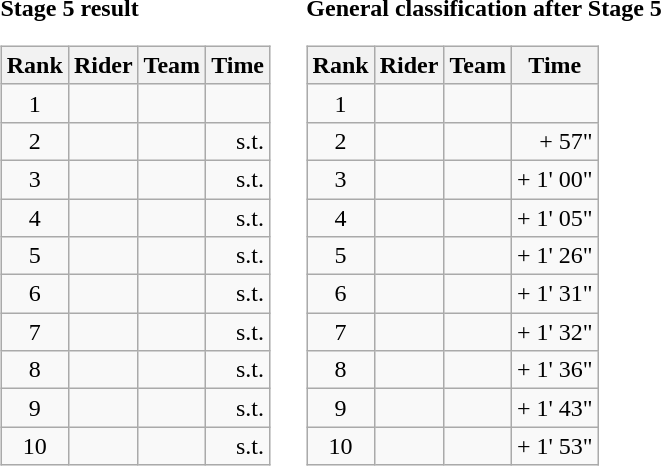<table>
<tr>
<td><strong>Stage 5 result</strong><br><table class="wikitable">
<tr>
<th scope="col">Rank</th>
<th scope="col">Rider</th>
<th scope="col">Team</th>
<th scope="col">Time</th>
</tr>
<tr>
<td style="text-align:center;">1</td>
<td></td>
<td></td>
<td style="text-align:right;"></td>
</tr>
<tr>
<td style="text-align:center;">2</td>
<td></td>
<td></td>
<td style="text-align:right;">s.t.</td>
</tr>
<tr>
<td style="text-align:center;">3</td>
<td></td>
<td></td>
<td style="text-align:right;">s.t.</td>
</tr>
<tr>
<td style="text-align:center;">4</td>
<td></td>
<td></td>
<td style="text-align:right;">s.t.</td>
</tr>
<tr>
<td style="text-align:center;">5</td>
<td></td>
<td></td>
<td style="text-align:right;">s.t.</td>
</tr>
<tr>
<td style="text-align:center;">6</td>
<td></td>
<td></td>
<td style="text-align:right;">s.t.</td>
</tr>
<tr>
<td style="text-align:center;">7</td>
<td></td>
<td></td>
<td style="text-align:right;">s.t.</td>
</tr>
<tr>
<td style="text-align:center;">8</td>
<td></td>
<td></td>
<td style="text-align:right;">s.t.</td>
</tr>
<tr>
<td style="text-align:center;">9</td>
<td></td>
<td></td>
<td style="text-align:right;">s.t.</td>
</tr>
<tr>
<td style="text-align:center;">10</td>
<td></td>
<td></td>
<td style="text-align:right;">s.t.</td>
</tr>
</table>
</td>
<td></td>
<td><strong>General classification after Stage 5</strong><br><table class="wikitable">
<tr>
<th scope="col">Rank</th>
<th scope="col">Rider</th>
<th scope="col">Team</th>
<th scope="col">Time</th>
</tr>
<tr>
<td style="text-align:center;">1</td>
<td></td>
<td></td>
<td style="text-align:right;"></td>
</tr>
<tr>
<td style="text-align:center;">2</td>
<td></td>
<td></td>
<td style="text-align:right;">+ 57"</td>
</tr>
<tr>
<td style="text-align:center;">3</td>
<td></td>
<td></td>
<td style="text-align:right;">+ 1' 00"</td>
</tr>
<tr>
<td style="text-align:center;">4</td>
<td></td>
<td></td>
<td style="text-align:right;">+ 1' 05"</td>
</tr>
<tr>
<td style="text-align:center;">5</td>
<td></td>
<td></td>
<td style="text-align:right;">+ 1' 26"</td>
</tr>
<tr>
<td style="text-align:center;">6</td>
<td></td>
<td></td>
<td style="text-align:right;">+ 1' 31"</td>
</tr>
<tr>
<td style="text-align:center;">7</td>
<td></td>
<td></td>
<td style="text-align:right;">+ 1' 32"</td>
</tr>
<tr>
<td style="text-align:center;">8</td>
<td></td>
<td></td>
<td style="text-align:right;">+ 1' 36"</td>
</tr>
<tr>
<td style="text-align:center;">9</td>
<td></td>
<td></td>
<td style="text-align:right;">+ 1' 43"</td>
</tr>
<tr>
<td style="text-align:center;">10</td>
<td></td>
<td></td>
<td style="text-align:right;">+ 1' 53"</td>
</tr>
</table>
</td>
</tr>
</table>
